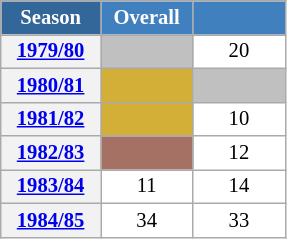<table class="wikitable" style="font-size:86%; text-align:center; border:grey solid 1px; border-collapse:collapse; background:#ffffff;">
<tr>
<th style="background-color:#369; color:white; width:60px;"> Season </th>
<th style="background-color:#4180be; color:white; width:55px;">Overall</th>
<th style="background-color:#4180be; color:white; width:55px;"></th>
</tr>
<tr>
<th scope=row align=center><a href='#'>1979/80</a></th>
<td align=center bgcolor=silver></td>
<td align=center>20</td>
</tr>
<tr>
<th scope=row align=center><a href='#'>1980/81</a></th>
<td align=center bgcolor=#D4AF37></td>
<td align=center bgcolor=silver></td>
</tr>
<tr>
<th scope=row align=center><a href='#'>1981/82</a></th>
<td align=center bgcolor=#D4AF37></td>
<td align=center>10</td>
</tr>
<tr>
<th scope=row align=center><a href='#'>1982/83</a></th>
<td align=center bgcolor=#A57164></td>
<td align=center>12</td>
</tr>
<tr>
<th scope=row align=center><a href='#'>1983/84</a></th>
<td align=center>11</td>
<td align=center>14</td>
</tr>
<tr>
<th scope=row align=center><a href='#'>1984/85</a></th>
<td align=center>34</td>
<td align=center>33</td>
</tr>
</table>
